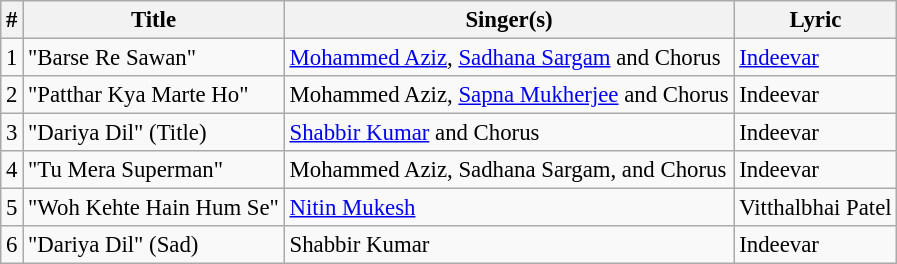<table class="wikitable" style="font-size:95%;">
<tr>
<th>#</th>
<th>Title</th>
<th>Singer(s)</th>
<th>Lyric</th>
</tr>
<tr>
<td>1</td>
<td>"Barse Re Sawan"</td>
<td><a href='#'>Mohammed Aziz</a>, <a href='#'>Sadhana Sargam</a> and Chorus</td>
<td><a href='#'>Indeevar</a></td>
</tr>
<tr>
<td>2</td>
<td>"Patthar Kya Marte Ho"</td>
<td>Mohammed Aziz, <a href='#'>Sapna Mukherjee</a> and Chorus</td>
<td>Indeevar</td>
</tr>
<tr>
<td>3</td>
<td>"Dariya Dil" (Title)</td>
<td><a href='#'>Shabbir Kumar</a> and Chorus</td>
<td>Indeevar</td>
</tr>
<tr>
<td>4</td>
<td>"Tu Mera Superman"</td>
<td>Mohammed Aziz, Sadhana Sargam, and Chorus</td>
<td>Indeevar</td>
</tr>
<tr>
<td>5</td>
<td>"Woh Kehte Hain Hum Se"</td>
<td><a href='#'>Nitin Mukesh</a></td>
<td>Vitthalbhai Patel</td>
</tr>
<tr>
<td>6</td>
<td>"Dariya Dil" (Sad)</td>
<td>Shabbir Kumar</td>
<td>Indeevar</td>
</tr>
</table>
